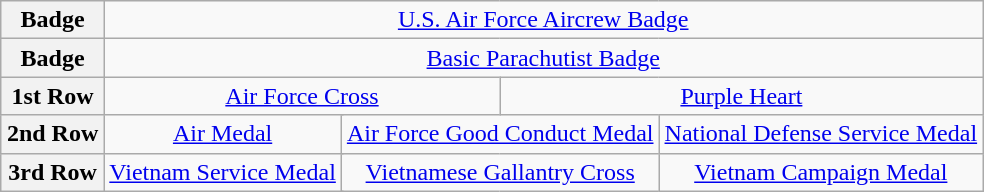<table class="wikitable" style="margin:1em auto; text-align:center;">
<tr>
<th>Badge</th>
<td colspan="12"><a href='#'>U.S. Air Force Aircrew Badge</a> <br></td>
</tr>
<tr>
<th>Badge</th>
<td colspan="12"><a href='#'>Basic Parachutist Badge</a></td>
</tr>
<tr>
<th>1st Row</th>
<td colspan="6"><a href='#'>Air Force Cross</a></td>
<td colspan="6"><a href='#'>Purple Heart</a></td>
</tr>
<tr>
<th>2nd Row</th>
<td colspan="4"><a href='#'>Air Medal</a></td>
<td colspan="4"><a href='#'>Air Force Good Conduct Medal</a></td>
<td colspan="4"><a href='#'>National Defense Service Medal</a></td>
</tr>
<tr>
<th>3rd Row</th>
<td colspan="4"><a href='#'>Vietnam Service Medal</a> <br></td>
<td colspan="4"><a href='#'>Vietnamese Gallantry Cross</a> <br></td>
<td colspan="4"><a href='#'>Vietnam Campaign Medal</a> <br></td>
</tr>
</table>
